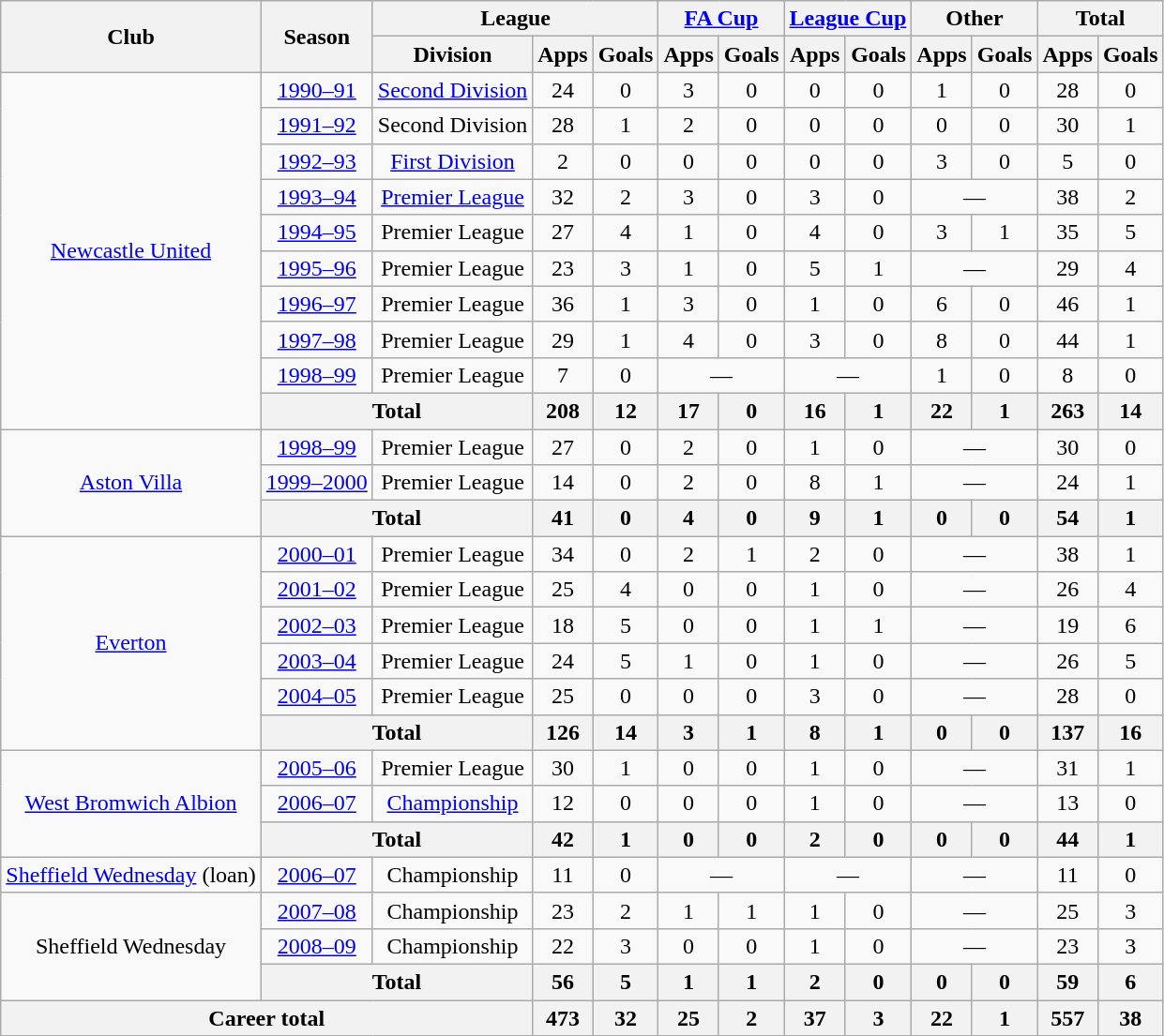<table class=wikitable style=text-align:center>
<tr>
<th rowspan=2>Club</th>
<th rowspan=2>Season</th>
<th colspan=3>League</th>
<th colspan=2><a href='#'>FA Cup</a></th>
<th colspan=2><a href='#'>League Cup</a></th>
<th colspan=2>Other</th>
<th colspan=2>Total</th>
</tr>
<tr>
<th>Division</th>
<th>Apps</th>
<th>Goals</th>
<th>Apps</th>
<th>Goals</th>
<th>Apps</th>
<th>Goals</th>
<th>Apps</th>
<th>Goals</th>
<th>Apps</th>
<th>Goals</th>
</tr>
<tr>
<td rowspan=10><a href='#'>Newcastle United</a></td>
<td><a href='#'>1990–91</a></td>
<td><a href='#'>Second Division</a></td>
<td>24</td>
<td>0</td>
<td>3</td>
<td>0</td>
<td>0</td>
<td>0</td>
<td>1</td>
<td>0</td>
<td>28</td>
<td>0</td>
</tr>
<tr>
<td><a href='#'>1991–92</a></td>
<td>Second Division</td>
<td>28</td>
<td>1</td>
<td>2</td>
<td>0</td>
<td>0</td>
<td>0</td>
<td>0</td>
<td>0</td>
<td>30</td>
<td>1</td>
</tr>
<tr>
<td><a href='#'>1992–93</a></td>
<td><a href='#'>First Division</a></td>
<td>2</td>
<td>0</td>
<td>0</td>
<td>0</td>
<td>0</td>
<td>0</td>
<td>3</td>
<td>0</td>
<td>5</td>
<td>0</td>
</tr>
<tr>
<td><a href='#'>1993–94</a></td>
<td><a href='#'>Premier League</a></td>
<td>32</td>
<td>2</td>
<td>3</td>
<td>0</td>
<td>3</td>
<td>0</td>
<td colspan=2>—</td>
<td>38</td>
<td>2</td>
</tr>
<tr>
<td><a href='#'>1994–95</a></td>
<td>Premier League</td>
<td>27</td>
<td>4</td>
<td>1</td>
<td>0</td>
<td>4</td>
<td>0</td>
<td>3</td>
<td>1</td>
<td>35</td>
<td>5</td>
</tr>
<tr>
<td><a href='#'>1995–96</a></td>
<td>Premier League</td>
<td>23</td>
<td>3</td>
<td>1</td>
<td>0</td>
<td>5</td>
<td>1</td>
<td colspan=2>—</td>
<td>29</td>
<td>4</td>
</tr>
<tr>
<td><a href='#'>1996–97</a></td>
<td>Premier League</td>
<td>36</td>
<td>1</td>
<td>3</td>
<td>0</td>
<td>1</td>
<td>0</td>
<td>6</td>
<td>0</td>
<td>46</td>
<td>1</td>
</tr>
<tr>
<td><a href='#'>1997–98</a></td>
<td>Premier League</td>
<td>29</td>
<td>1</td>
<td>4</td>
<td>0</td>
<td>3</td>
<td>0</td>
<td>8</td>
<td>0</td>
<td>44</td>
<td>1</td>
</tr>
<tr>
<td><a href='#'>1998–99</a></td>
<td>Premier League</td>
<td>7</td>
<td>0</td>
<td colspan=2>—</td>
<td colspan=2>—</td>
<td>1</td>
<td>0</td>
<td>8</td>
<td>0</td>
</tr>
<tr>
<th colspan=2>Total</th>
<th>208</th>
<th>12</th>
<th>17</th>
<th>0</th>
<th>16</th>
<th>1</th>
<th>22</th>
<th>1</th>
<th>263</th>
<th>14</th>
</tr>
<tr>
<td rowspan=3><a href='#'>Aston Villa</a></td>
<td><a href='#'>1998–99</a></td>
<td>Premier League</td>
<td>27</td>
<td>0</td>
<td>2</td>
<td>0</td>
<td>1</td>
<td>0</td>
<td colspan=2>—</td>
<td>30</td>
<td>0</td>
</tr>
<tr>
<td><a href='#'>1999–2000</a></td>
<td>Premier League</td>
<td>14</td>
<td>0</td>
<td>2</td>
<td>0</td>
<td>8</td>
<td>1</td>
<td colspan=2>—</td>
<td>24</td>
<td>1</td>
</tr>
<tr>
<th colspan=2>Total</th>
<th>41</th>
<th>0</th>
<th>4</th>
<th>0</th>
<th>9</th>
<th>1</th>
<th>0</th>
<th>0</th>
<th>54</th>
<th>1</th>
</tr>
<tr>
<td rowspan=6><a href='#'>Everton</a></td>
<td><a href='#'>2000–01</a></td>
<td>Premier League</td>
<td>34</td>
<td>0</td>
<td>2</td>
<td>1</td>
<td>2</td>
<td>0</td>
<td colspan=2>—</td>
<td>38</td>
<td>1</td>
</tr>
<tr>
<td><a href='#'>2001–02</a></td>
<td>Premier League</td>
<td>25</td>
<td>4</td>
<td>0</td>
<td>0</td>
<td>1</td>
<td>0</td>
<td colspan=2>—</td>
<td>26</td>
<td>4</td>
</tr>
<tr>
<td><a href='#'>2002–03</a></td>
<td>Premier League</td>
<td>18</td>
<td>5</td>
<td>0</td>
<td>0</td>
<td>1</td>
<td>1</td>
<td colspan=2>—</td>
<td>19</td>
<td>6</td>
</tr>
<tr>
<td><a href='#'>2003–04</a></td>
<td>Premier League</td>
<td>24</td>
<td>5</td>
<td>1</td>
<td>0</td>
<td>1</td>
<td>0</td>
<td colspan=2>—</td>
<td>26</td>
<td>5</td>
</tr>
<tr>
<td><a href='#'>2004–05</a></td>
<td>Premier League</td>
<td>25</td>
<td>0</td>
<td>0</td>
<td>0</td>
<td>3</td>
<td>0</td>
<td colspan=2>—</td>
<td>28</td>
<td>0</td>
</tr>
<tr>
<th colspan=2>Total</th>
<th>126</th>
<th>14</th>
<th>3</th>
<th>1</th>
<th>8</th>
<th>1</th>
<th>0</th>
<th>0</th>
<th>137</th>
<th>16</th>
</tr>
<tr>
<td rowspan=3><a href='#'>West Bromwich Albion</a></td>
<td><a href='#'>2005–06</a></td>
<td>Premier League</td>
<td>30</td>
<td>1</td>
<td>0</td>
<td>0</td>
<td>1</td>
<td>0</td>
<td colspan=2>—</td>
<td>31</td>
<td>1</td>
</tr>
<tr>
<td><a href='#'>2006–07</a></td>
<td><a href='#'>Championship</a></td>
<td>12</td>
<td>0</td>
<td>0</td>
<td>0</td>
<td>1</td>
<td>0</td>
<td colspan=2>—</td>
<td>13</td>
<td>0</td>
</tr>
<tr>
<th colspan=2>Total</th>
<th>42</th>
<th>1</th>
<th>0</th>
<th>0</th>
<th>2</th>
<th>0</th>
<th>0</th>
<th>0</th>
<th>44</th>
<th>1</th>
</tr>
<tr>
<td><a href='#'>Sheffield Wednesday</a> (loan)</td>
<td><a href='#'>2006–07</a></td>
<td>Championship</td>
<td>11</td>
<td>0</td>
<td colspan=2>—</td>
<td colspan=2>—</td>
<td colspan=2>—</td>
<td>11</td>
<td>0</td>
</tr>
<tr>
<td rowspan=3>Sheffield Wednesday</td>
<td><a href='#'>2007–08</a></td>
<td>Championship</td>
<td>23</td>
<td>2</td>
<td>1</td>
<td>1</td>
<td>1</td>
<td>0</td>
<td colspan=2>—</td>
<td>25</td>
<td>3</td>
</tr>
<tr>
<td><a href='#'>2008–09</a></td>
<td>Championship</td>
<td>22</td>
<td>3</td>
<td>0</td>
<td>0</td>
<td>1</td>
<td>0</td>
<td colspan=2>—</td>
<td>23</td>
<td>3</td>
</tr>
<tr>
<th colspan=2>Total</th>
<th>56</th>
<th>5</th>
<th>1</th>
<th>1</th>
<th>2</th>
<th>0</th>
<th>0</th>
<th>0</th>
<th>59</th>
<th>6</th>
</tr>
<tr>
<th colspan=3>Career total</th>
<th>473</th>
<th>32</th>
<th>25</th>
<th>2</th>
<th>37</th>
<th>3</th>
<th>22</th>
<th>1</th>
<th>557</th>
<th>38</th>
</tr>
</table>
